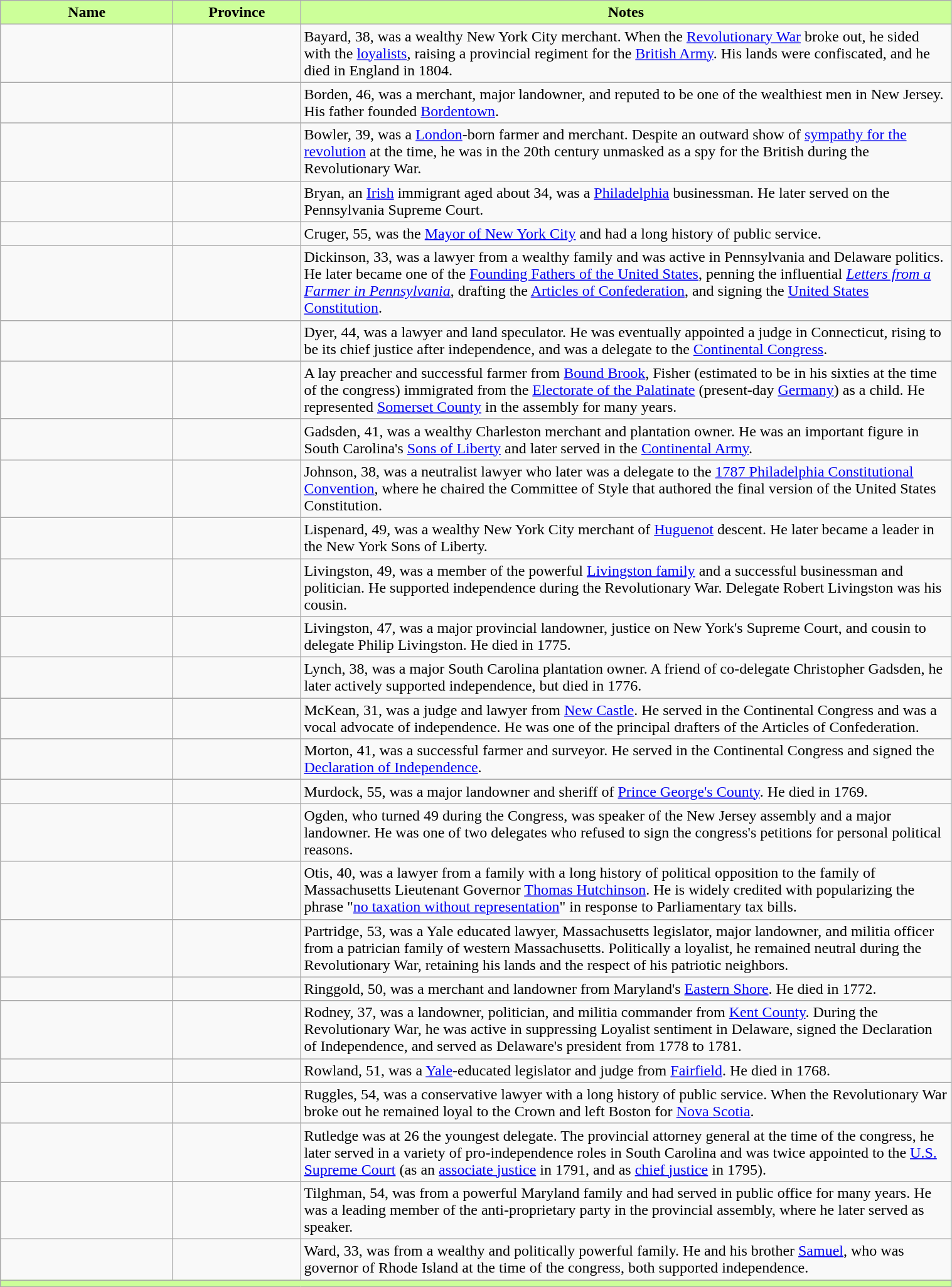<table class="wikitable sortable" width=80%>
<tr>
<th style="background-color:#ccff99; width: 11em;">Name</th>
<th style="background-color:#ccff99; width: 8em">Province</th>
<th style="background-color:#ccff99;" scope="col" class="unsortable">Notes</th>
</tr>
<tr>
<td></td>
<td></td>
<td>Bayard, 38, was a wealthy New York City merchant. When the <a href='#'>Revolutionary War</a> broke out, he sided with the <a href='#'>loyalists</a>, raising a provincial regiment for the <a href='#'>British Army</a>. His lands were confiscated, and he died in England in 1804.</td>
</tr>
<tr>
<td></td>
<td></td>
<td>Borden, 46, was a merchant, major landowner, and reputed to be one of the wealthiest men in New Jersey. His father founded <a href='#'>Bordentown</a>.</td>
</tr>
<tr>
<td></td>
<td></td>
<td>Bowler, 39, was a <a href='#'>London</a>-born farmer and merchant. Despite an outward show of <a href='#'>sympathy for the revolution</a> at the time, he was in the 20th century unmasked as a spy for the British during the Revolutionary War.</td>
</tr>
<tr>
<td></td>
<td></td>
<td>Bryan, an <a href='#'>Irish</a> immigrant aged about 34, was a <a href='#'>Philadelphia</a> businessman. He later served on the Pennsylvania Supreme Court.</td>
</tr>
<tr>
<td></td>
<td></td>
<td>Cruger, 55, was the <a href='#'>Mayor of New York City</a> and had a long history of public service.</td>
</tr>
<tr>
<td></td>
<td></td>
<td>Dickinson, 33, was a lawyer from a wealthy family and was active in Pennsylvania and Delaware politics. He later became one of the <a href='#'>Founding Fathers of the United States</a>, penning the influential <em><a href='#'>Letters from a Farmer in Pennsylvania</a></em>, drafting the <a href='#'>Articles of Confederation</a>, and signing the <a href='#'>United States Constitution</a>.</td>
</tr>
<tr>
<td></td>
<td></td>
<td>Dyer, 44, was a lawyer and land speculator. He was eventually appointed a judge in Connecticut, rising to be its chief justice after independence, and was a delegate to the <a href='#'>Continental Congress</a>.</td>
</tr>
<tr>
<td></td>
<td></td>
<td>A lay preacher and successful farmer from <a href='#'>Bound Brook</a>, Fisher (estimated to be in his sixties at the time of the congress) immigrated from the <a href='#'>Electorate of the Palatinate</a> (present-day <a href='#'>Germany</a>) as a child.  He represented <a href='#'>Somerset County</a> in the assembly for many years.</td>
</tr>
<tr>
<td nowrap></td>
<td></td>
<td>Gadsden, 41, was a wealthy Charleston merchant and plantation owner. He was an important figure in South Carolina's <a href='#'>Sons of Liberty</a> and later served in the <a href='#'>Continental Army</a>.</td>
</tr>
<tr>
<td></td>
<td></td>
<td>Johnson, 38, was a neutralist lawyer who later was a delegate to the <a href='#'>1787 Philadelphia Constitutional Convention</a>, where he chaired the Committee of Style that authored the final version of the United States Constitution.</td>
</tr>
<tr>
<td></td>
<td></td>
<td>Lispenard, 49, was a wealthy New York City merchant of <a href='#'>Huguenot</a> descent. He later became a leader in the New York Sons of Liberty.</td>
</tr>
<tr>
<td></td>
<td></td>
<td>Livingston, 49, was a member of the powerful <a href='#'>Livingston family</a> and a successful businessman and politician.  He supported independence during the Revolutionary War. Delegate Robert Livingston was his cousin.</td>
</tr>
<tr>
<td></td>
<td></td>
<td>Livingston, 47, was a major provincial landowner, justice on New York's Supreme Court, and cousin to delegate Philip Livingston. He died in 1775.</td>
</tr>
<tr>
<td></td>
<td></td>
<td>Lynch, 38, was a major South Carolina plantation owner. A friend of co-delegate Christopher Gadsden, he later actively supported independence, but died in 1776.</td>
</tr>
<tr>
<td></td>
<td></td>
<td>McKean, 31, was a judge and lawyer from <a href='#'>New Castle</a>. He served in the Continental Congress and was a vocal advocate of independence. He was one of the principal drafters of the Articles of Confederation.</td>
</tr>
<tr>
<td></td>
<td></td>
<td>Morton, 41, was a successful farmer and surveyor. He served in the Continental Congress and signed the <a href='#'>Declaration of Independence</a>.</td>
</tr>
<tr>
<td></td>
<td></td>
<td>Murdock, 55, was a major landowner and sheriff of <a href='#'>Prince George's County</a>. He died in 1769.</td>
</tr>
<tr>
<td></td>
<td></td>
<td>Ogden, who turned 49 during the Congress, was speaker of the New Jersey assembly and a major landowner.  He was one of two delegates who refused to sign the congress's petitions for personal political reasons.</td>
</tr>
<tr>
<td></td>
<td></td>
<td>Otis, 40, was a lawyer from a family with a long history of political opposition to the family of Massachusetts Lieutenant Governor <a href='#'>Thomas Hutchinson</a>. He is widely credited with popularizing the phrase "<a href='#'>no taxation without representation</a>" in response to Parliamentary tax bills.</td>
</tr>
<tr>
<td></td>
<td></td>
<td>Partridge, 53, was a Yale educated lawyer, Massachusetts legislator, major landowner, and militia officer from a patrician family of western Massachusetts. Politically a loyalist, he remained neutral during the Revolutionary War, retaining his lands and the respect of his patriotic neighbors.</td>
</tr>
<tr>
<td></td>
<td></td>
<td>Ringgold, 50, was a merchant and landowner from Maryland's <a href='#'>Eastern Shore</a>. He died in 1772.</td>
</tr>
<tr>
<td></td>
<td></td>
<td>Rodney, 37, was a landowner, politician, and militia commander from <a href='#'>Kent County</a>. During the Revolutionary War, he was active in suppressing Loyalist sentiment in Delaware, signed the Declaration of Independence, and served as Delaware's president from 1778 to 1781.</td>
</tr>
<tr>
<td></td>
<td></td>
<td>Rowland, 51, was a <a href='#'>Yale</a>-educated legislator and judge from <a href='#'>Fairfield</a>. He died in 1768.</td>
</tr>
<tr>
<td></td>
<td></td>
<td>Ruggles, 54, was a conservative lawyer with a long history of public service. When the Revolutionary War broke out he remained loyal to the Crown and left Boston for <a href='#'>Nova Scotia</a>.</td>
</tr>
<tr>
<td></td>
<td></td>
<td>Rutledge was at 26 the youngest delegate. The provincial attorney general at the time of the congress, he later served in a variety of pro-independence roles in South Carolina and was twice appointed to the <a href='#'>U.S. Supreme Court</a> (as an <a href='#'>associate justice</a> in 1791, and as <a href='#'>chief justice</a> in 1795).</td>
</tr>
<tr>
<td></td>
<td></td>
<td>Tilghman, 54, was from a powerful Maryland family and had served in public office for many years. He was a leading member of the anti-proprietary party in the provincial assembly, where he later served as speaker.</td>
</tr>
<tr>
<td></td>
<td></td>
<td>Ward, 33, was from a wealthy and politically powerful family. He and his brother <a href='#'>Samuel</a>, who was governor of Rhode Island at the time of the congress, both supported independence.</td>
</tr>
<tr>
<th colspan="3" style="background-color:#ccff99;"></th>
</tr>
</table>
